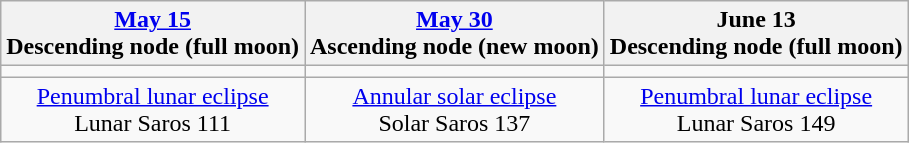<table class="wikitable">
<tr>
<th><a href='#'>May 15</a><br>Descending node (full moon)<br></th>
<th><a href='#'>May 30</a><br>Ascending node (new moon)<br></th>
<th>June 13<br>Descending node (full moon)<br></th>
</tr>
<tr>
<td></td>
<td></td>
<td></td>
</tr>
<tr align=center>
<td><a href='#'>Penumbral lunar eclipse</a><br>Lunar Saros 111</td>
<td><a href='#'>Annular solar eclipse</a><br>Solar Saros 137</td>
<td><a href='#'>Penumbral lunar eclipse</a><br>Lunar Saros 149</td>
</tr>
</table>
